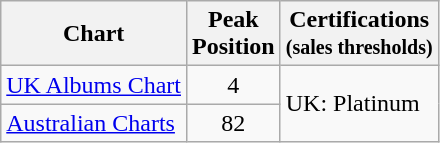<table class="wikitable">
<tr>
<th>Chart</th>
<th>Peak<br>Position</th>
<th>Certifications<br><small>(sales thresholds)</small></th>
</tr>
<tr>
<td><a href='#'>UK Albums Chart</a></td>
<td style="text-align:center">4</td>
<td rowspan="2">UK: Platinum</td>
</tr>
<tr>
<td><a href='#'>Australian Charts</a></td>
<td style="text-align:center;">82</td>
</tr>
</table>
